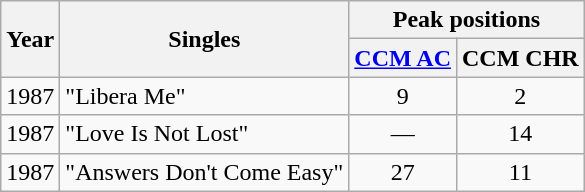<table class="wikitable">
<tr>
<th rowspan="2">Year</th>
<th rowspan="2">Singles</th>
<th colspan="2">Peak positions</th>
</tr>
<tr>
<th><a href='#'>CCM AC</a></th>
<th>CCM CHR</th>
</tr>
<tr>
<td>1987</td>
<td>"Libera Me"</td>
<td align="center">9</td>
<td align="center">2</td>
</tr>
<tr>
<td>1987</td>
<td>"Love Is Not Lost"</td>
<td align="center">—</td>
<td align="center">14</td>
</tr>
<tr>
<td>1987</td>
<td>"Answers Don't Come Easy"</td>
<td align="center">27</td>
<td align="center">11</td>
</tr>
</table>
